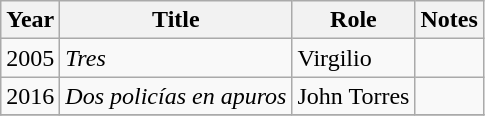<table class="wikitable sortable">
<tr>
<th>Year</th>
<th>Title</th>
<th>Role</th>
<th>Notes</th>
</tr>
<tr>
<td>2005</td>
<td><em>Tres</em></td>
<td>Virgilio</td>
<td></td>
</tr>
<tr>
<td>2016</td>
<td><em>Dos policías en apuros</em></td>
<td>John Torres</td>
<td></td>
</tr>
<tr>
</tr>
</table>
